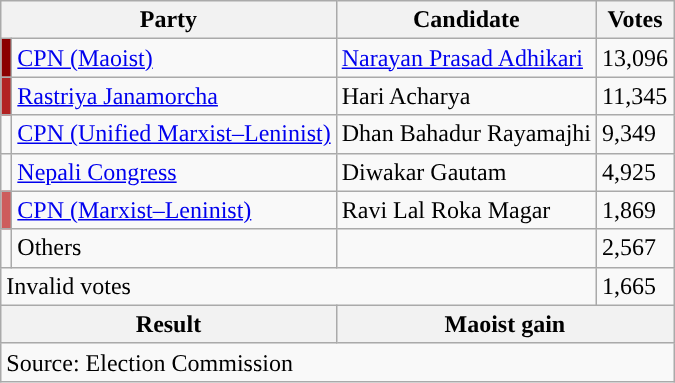<table class="wikitable">
<tr>
<th colspan="2">Party</th>
<th>Candidate</th>
<th>Votes</th>
</tr>
<tr>
<td style="background-color:darkred"></td>
<td><a href='#'>CPN (Maoist)</a></td>
<td><a href='#'>Narayan Prasad Adhikari</a></td>
<td>13,096</td>
</tr>
<tr>
<td style="background-color:firebrick"></td>
<td><a href='#'>Rastriya Janamorcha</a></td>
<td>Hari Acharya</td>
<td>11,345</td>
</tr>
<tr>
<td style="background-color:"></td>
<td><a href='#'>CPN (Unified Marxist–Leninist)</a></td>
<td>Dhan Bahadur Rayamajhi</td>
<td>9,349</td>
</tr>
<tr>
<td style="background-color:"></td>
<td><a href='#'>Nepali Congress</a></td>
<td>Diwakar Gautam</td>
<td>4,925</td>
</tr>
<tr>
<td style="background-color:indianred"></td>
<td><a href='#'>CPN (Marxist–Leninist)</a></td>
<td>Ravi Lal Roka Magar</td>
<td>1,869</td>
</tr>
<tr>
<td></td>
<td>Others</td>
<td></td>
<td>2,567</td>
</tr>
<tr>
<td colspan="3">Invalid votes</td>
<td>1,665</td>
</tr>
<tr>
<th colspan="2">Result</th>
<th colspan="2">Maoist gain</th>
</tr>
<tr>
<td colspan="4">Source: Election Commission</td>
</tr>
</table>
